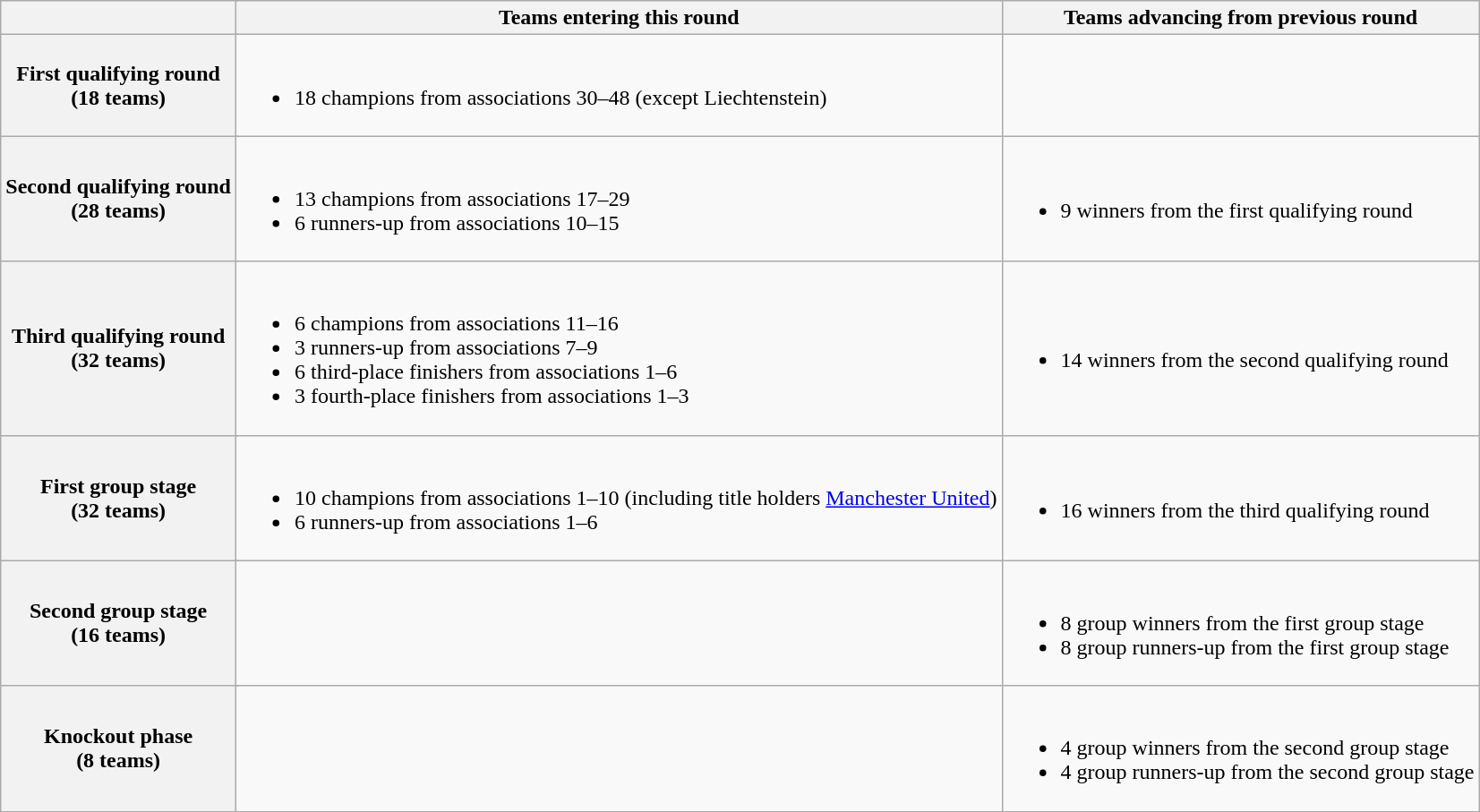<table class="wikitable">
<tr>
<th colspan=2></th>
<th>Teams entering this round</th>
<th>Teams advancing from previous round</th>
</tr>
<tr>
<th colspan=2>First qualifying round<br>(18 teams)</th>
<td><br><ul><li>18 champions from associations 30–48 (except Liechtenstein)</li></ul></td>
<td></td>
</tr>
<tr>
<th colspan=2>Second qualifying round<br>(28 teams)</th>
<td><br><ul><li>13 champions from associations 17–29</li><li>6 runners-up from associations 10–15</li></ul></td>
<td><br><ul><li>9 winners from the first qualifying round</li></ul></td>
</tr>
<tr>
<th colspan=2>Third qualifying round<br>(32 teams)</th>
<td><br><ul><li>6 champions from associations 11–16</li><li>3 runners-up from associations 7–9</li><li>6 third-place finishers from associations 1–6</li><li>3 fourth-place finishers from associations 1–3</li></ul></td>
<td><br><ul><li>14 winners from the second qualifying round</li></ul></td>
</tr>
<tr>
<th colspan=2>First group stage<br>(32 teams)</th>
<td><br><ul><li>10 champions from associations 1–10 (including title holders <a href='#'>Manchester United</a>)</li><li>6 runners-up from associations 1–6</li></ul></td>
<td><br><ul><li>16 winners from the third qualifying round</li></ul></td>
</tr>
<tr>
<th colspan=2>Second group stage<br>(16 teams)</th>
<td></td>
<td><br><ul><li>8 group winners from the first group stage</li><li>8 group runners-up from the first group stage</li></ul></td>
</tr>
<tr>
<th colspan=2>Knockout phase<br>(8 teams)</th>
<td></td>
<td><br><ul><li>4 group winners from the second group stage</li><li>4 group runners-up from the second group stage</li></ul></td>
</tr>
</table>
